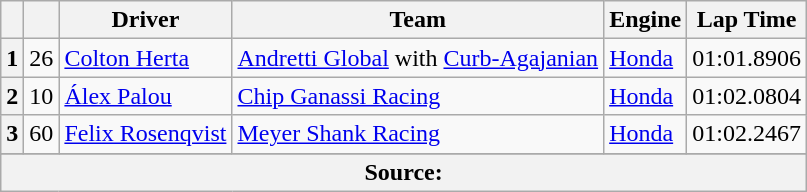<table class="wikitable">
<tr>
<th></th>
<th></th>
<th>Driver</th>
<th>Team</th>
<th>Engine</th>
<th>Lap Time</th>
</tr>
<tr>
<th>1</th>
<td align="center">26</td>
<td> <a href='#'>Colton Herta</a></td>
<td><a href='#'>Andretti Global</a> with <a href='#'>Curb-Agajanian</a></td>
<td><a href='#'>Honda</a></td>
<td>01:01.8906</td>
</tr>
<tr>
<th>2</th>
<td align="center">10</td>
<td> <a href='#'>Álex Palou</a></td>
<td><a href='#'>Chip Ganassi Racing</a></td>
<td><a href='#'>Honda</a></td>
<td>01:02.0804</td>
</tr>
<tr>
<th>3</th>
<td align="center">60</td>
<td> <a href='#'>Felix Rosenqvist</a></td>
<td><a href='#'>Meyer Shank Racing</a></td>
<td><a href='#'>Honda</a></td>
<td>01:02.2467</td>
</tr>
<tr>
</tr>
<tr class="sortbottom">
<th colspan="6">Source:</th>
</tr>
</table>
